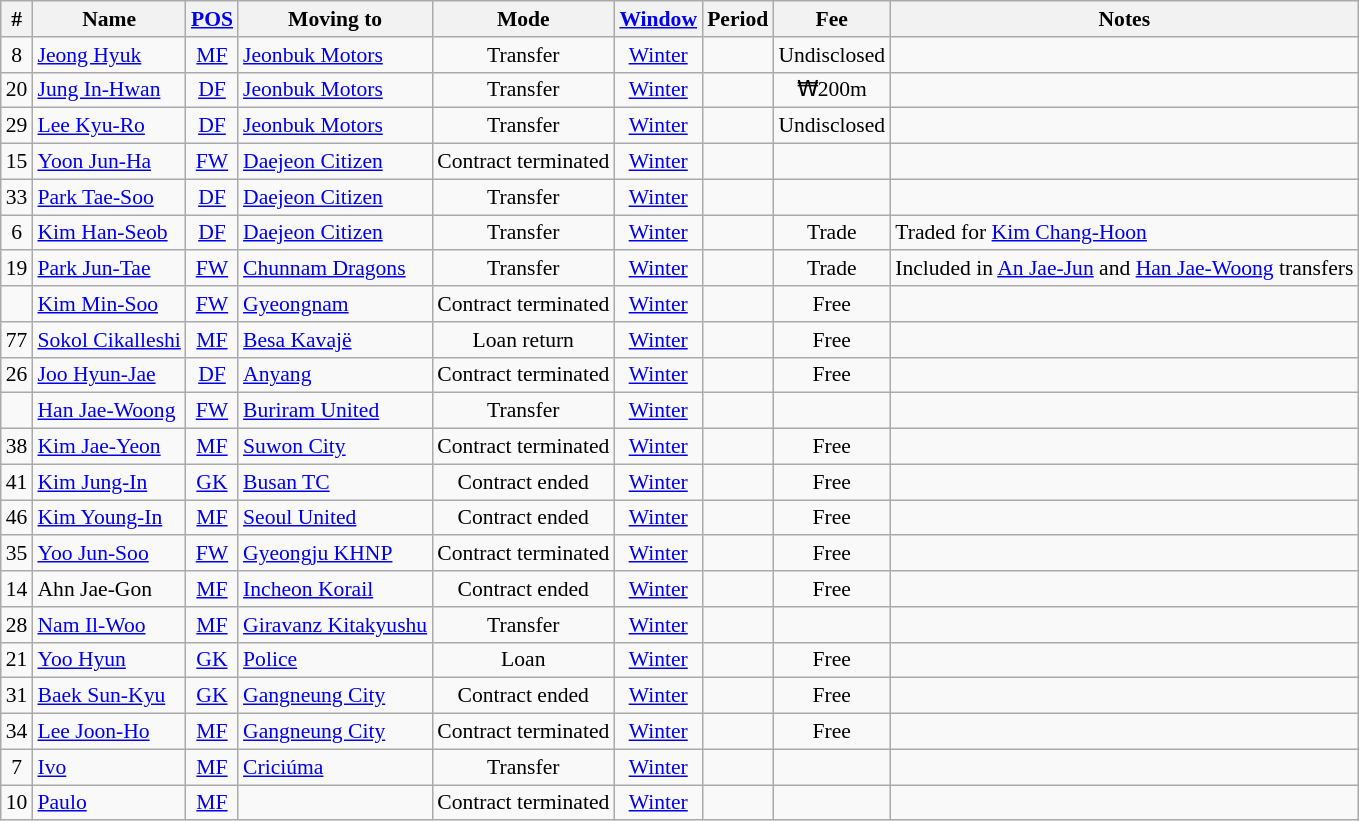<table class="wikitable sortable" style="text-align: center; font-size:90%;">
<tr>
<th>#</th>
<th>Name</th>
<th><a href='#'>POS</a></th>
<th>Moving to</th>
<th>Mode</th>
<th><a href='#'>Window</a></th>
<th>Period</th>
<th>Fee</th>
<th>Notes</th>
</tr>
<tr>
<td>8</td>
<td align=left> <a href='#'>Jeong Hyuk</a></td>
<td><a href='#'>MF</a></td>
<td align=left> <a href='#'>Jeonbuk Motors</a></td>
<td>Transfer</td>
<td><a href='#'>Winter</a></td>
<td></td>
<td>Undisclosed</td>
<td></td>
</tr>
<tr>
<td>20</td>
<td align=left> <a href='#'>Jung In-Hwan</a></td>
<td><a href='#'>DF</a></td>
<td align=left> <a href='#'>Jeonbuk Motors</a></td>
<td>Transfer</td>
<td><a href='#'>Winter</a></td>
<td></td>
<td>₩200m</td>
<td></td>
</tr>
<tr>
<td>29</td>
<td align=left> <a href='#'>Lee Kyu-Ro</a></td>
<td><a href='#'>DF</a></td>
<td align=left> <a href='#'>Jeonbuk Motors</a></td>
<td>Transfer</td>
<td><a href='#'>Winter</a></td>
<td></td>
<td>Undisclosed</td>
<td></td>
</tr>
<tr>
<td>15</td>
<td align=left> <a href='#'>Yoon Jun-Ha</a></td>
<td><a href='#'>FW</a></td>
<td align=left> <a href='#'>Daejeon Citizen</a></td>
<td>Contract terminated</td>
<td><a href='#'>Winter</a></td>
<td></td>
<td></td>
<td></td>
</tr>
<tr>
<td>33</td>
<td align=left> <a href='#'>Park Tae-Soo</a></td>
<td><a href='#'>DF</a></td>
<td align=left> <a href='#'>Daejeon Citizen</a></td>
<td>Transfer</td>
<td><a href='#'>Winter</a></td>
<td></td>
<td></td>
<td></td>
</tr>
<tr>
<td>6</td>
<td align=left> <a href='#'>Kim Han-Seob</a></td>
<td><a href='#'>DF</a></td>
<td align=left> <a href='#'>Daejeon Citizen</a></td>
<td>Transfer</td>
<td><a href='#'>Winter</a></td>
<td></td>
<td>Trade</td>
<td align=left>Traded for <a href='#'>Kim Chang-Hoon</a></td>
</tr>
<tr>
<td>19</td>
<td align=left> <a href='#'>Park Jun-Tae</a></td>
<td><a href='#'>FW</a></td>
<td align=left> <a href='#'>Chunnam Dragons</a></td>
<td>Transfer</td>
<td><a href='#'>Winter</a></td>
<td></td>
<td>Trade</td>
<td align=left>Included in <a href='#'>An Jae-Jun</a> and <a href='#'>Han Jae-Woong</a> transfers</td>
</tr>
<tr>
<td></td>
<td align=left> <a href='#'>Kim Min-Soo</a></td>
<td><a href='#'>FW</a></td>
<td align=left> <a href='#'>Gyeongnam</a></td>
<td>Contract terminated</td>
<td><a href='#'>Winter</a></td>
<td></td>
<td>Free</td>
<td></td>
</tr>
<tr>
<td>77</td>
<td align=left> <a href='#'>Sokol Cikalleshi</a></td>
<td><a href='#'>MF</a></td>
<td align=left> <a href='#'>Besa Kavajë</a></td>
<td>Loan return</td>
<td><a href='#'>Winter</a></td>
<td></td>
<td>Free</td>
<td></td>
</tr>
<tr>
<td>26</td>
<td align=left> <a href='#'>Joo Hyun-Jae</a></td>
<td><a href='#'>DF</a></td>
<td align=left> <a href='#'>Anyang</a></td>
<td>Contract terminated</td>
<td><a href='#'>Winter</a></td>
<td></td>
<td>Free</td>
<td></td>
</tr>
<tr>
<td></td>
<td align=left> <a href='#'>Han Jae-Woong</a></td>
<td><a href='#'>FW</a></td>
<td align=left> <a href='#'>Buriram United</a></td>
<td>Transfer</td>
<td><a href='#'>Winter</a></td>
<td></td>
<td></td>
<td></td>
</tr>
<tr>
<td>38</td>
<td align=left> <a href='#'>Kim Jae-Yeon</a></td>
<td><a href='#'>MF</a></td>
<td align=left> <a href='#'>Suwon City</a></td>
<td>Contract terminated</td>
<td><a href='#'>Winter</a></td>
<td></td>
<td>Free</td>
<td></td>
</tr>
<tr>
<td>41</td>
<td align=left> <a href='#'>Kim Jung-In</a></td>
<td><a href='#'>GK</a></td>
<td align=left> <a href='#'>Busan TC</a></td>
<td>Contract ended</td>
<td><a href='#'>Winter</a></td>
<td></td>
<td>Free</td>
<td></td>
</tr>
<tr>
<td>46</td>
<td align=left> <a href='#'>Kim Young-In</a></td>
<td><a href='#'>MF</a></td>
<td align=left> <a href='#'>Seoul United</a></td>
<td>Contract ended</td>
<td><a href='#'>Winter</a></td>
<td></td>
<td>Free</td>
<td></td>
</tr>
<tr>
<td>35</td>
<td align=left> <a href='#'>Yoo Jun-Soo</a></td>
<td><a href='#'>FW</a></td>
<td align=left> <a href='#'>Gyeongju KHNP</a></td>
<td>Contract terminated</td>
<td><a href='#'>Winter</a></td>
<td></td>
<td>Free</td>
<td></td>
</tr>
<tr>
<td>14</td>
<td align=left> Ahn Jae-Gon</td>
<td><a href='#'>MF</a></td>
<td align=left> <a href='#'>Incheon Korail</a></td>
<td>Contract ended</td>
<td><a href='#'>Winter</a></td>
<td></td>
<td>Free</td>
<td></td>
</tr>
<tr>
<td>28</td>
<td align=left> <a href='#'>Nam Il-Woo</a></td>
<td><a href='#'>MF</a></td>
<td align=left> <a href='#'>Giravanz Kitakyushu</a></td>
<td>Transfer</td>
<td><a href='#'>Winter</a></td>
<td></td>
<td></td>
<td></td>
</tr>
<tr>
<td>21</td>
<td align=left> <a href='#'>Yoo Hyun</a></td>
<td><a href='#'>GK</a></td>
<td align=left> <a href='#'>Police</a></td>
<td>Loan</td>
<td><a href='#'>Winter</a></td>
<td></td>
<td>Free</td>
<td></td>
</tr>
<tr>
<td>31</td>
<td align=left> <a href='#'>Baek Sun-Kyu</a></td>
<td><a href='#'>GK</a></td>
<td align=left> <a href='#'>Gangneung City</a></td>
<td>Contract ended</td>
<td><a href='#'>Winter</a></td>
<td></td>
<td>Free</td>
<td></td>
</tr>
<tr>
<td>34</td>
<td align=left> <a href='#'>Lee Joon-Ho</a></td>
<td><a href='#'>MF</a></td>
<td align=left> <a href='#'>Gangneung City</a></td>
<td>Contract terminated</td>
<td><a href='#'>Winter</a></td>
<td></td>
<td>Free</td>
<td></td>
</tr>
<tr>
<td>7</td>
<td align=left> <a href='#'>Ivo</a></td>
<td><a href='#'>MF</a></td>
<td align=left> <a href='#'>Criciúma</a></td>
<td>Transfer</td>
<td><a href='#'>Winter</a></td>
<td></td>
<td></td>
<td></td>
</tr>
<tr>
<td>10</td>
<td align=left> <a href='#'>Paulo</a></td>
<td><a href='#'>MF</a></td>
<td></td>
<td>Contract terminated</td>
<td><a href='#'>Winter</a></td>
<td></td>
<td></td>
<td></td>
</tr>
</table>
